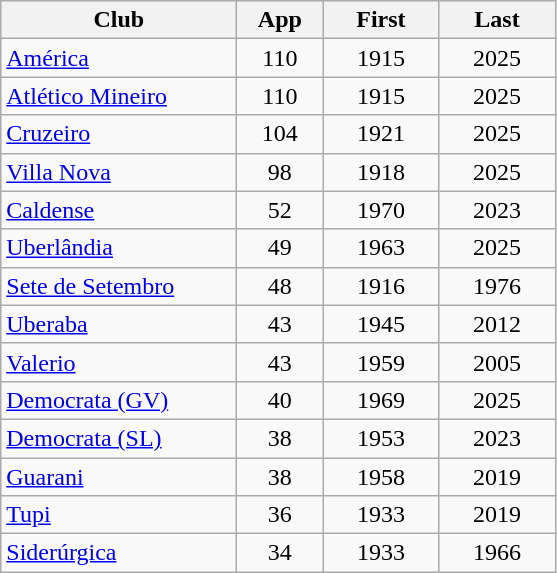<table class="wikitable sortable">
<tr>
<th width=150px>Club</th>
<th width=50px>App</th>
<th width=70px>First</th>
<th width=70px>Last</th>
</tr>
<tr>
<td><a href='#'>América</a></td>
<td align=center>110</td>
<td align=center>1915</td>
<td align=center>2025</td>
</tr>
<tr>
<td><a href='#'>Atlético Mineiro</a></td>
<td align=center>110</td>
<td align=center>1915</td>
<td align=center>2025</td>
</tr>
<tr>
<td><a href='#'>Cruzeiro</a></td>
<td align=center>104</td>
<td align=center>1921</td>
<td align=center>2025</td>
</tr>
<tr>
<td><a href='#'>Villa Nova</a></td>
<td align=center>98</td>
<td align=center>1918</td>
<td align=center>2025</td>
</tr>
<tr>
<td><a href='#'>Caldense</a></td>
<td align=center>52</td>
<td align=center>1970</td>
<td align=center>2023</td>
</tr>
<tr>
<td><a href='#'>Uberlândia</a></td>
<td align=center>49</td>
<td align=center>1963</td>
<td align=center>2025</td>
</tr>
<tr>
<td><a href='#'>Sete de Setembro</a></td>
<td align=center>48</td>
<td align=center>1916</td>
<td align=center>1976</td>
</tr>
<tr>
<td><a href='#'>Uberaba</a></td>
<td align=center>43</td>
<td align=center>1945</td>
<td align=center>2012</td>
</tr>
<tr>
<td><a href='#'>Valerio</a></td>
<td align=center>43</td>
<td align=center>1959</td>
<td align=center>2005</td>
</tr>
<tr>
<td><a href='#'>Democrata (GV)</a></td>
<td align=center>40</td>
<td align=center>1969</td>
<td align=center>2025</td>
</tr>
<tr>
<td><a href='#'>Democrata (SL)</a></td>
<td align=center>38</td>
<td align=center>1953</td>
<td align=center>2023</td>
</tr>
<tr>
<td><a href='#'>Guarani</a></td>
<td align=center>38</td>
<td align=center>1958</td>
<td align=center>2019</td>
</tr>
<tr>
<td><a href='#'>Tupi</a></td>
<td align=center>36</td>
<td align=center>1933</td>
<td align=center>2019</td>
</tr>
<tr>
<td><a href='#'>Siderúrgica</a></td>
<td align=center>34</td>
<td align=center>1933</td>
<td align=center>1966</td>
</tr>
</table>
